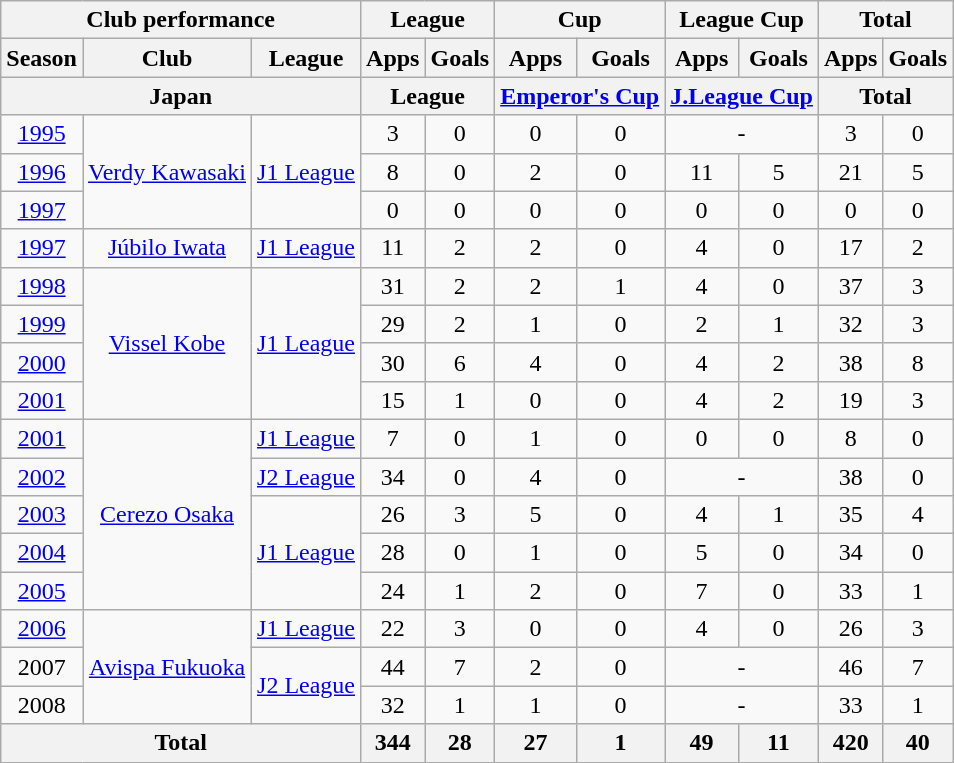<table class="wikitable" style="text-align:center;">
<tr>
<th colspan=3>Club performance</th>
<th colspan=2>League</th>
<th colspan=2>Cup</th>
<th colspan=2>League Cup</th>
<th colspan=2>Total</th>
</tr>
<tr>
<th>Season</th>
<th>Club</th>
<th>League</th>
<th>Apps</th>
<th>Goals</th>
<th>Apps</th>
<th>Goals</th>
<th>Apps</th>
<th>Goals</th>
<th>Apps</th>
<th>Goals</th>
</tr>
<tr>
<th colspan=3>Japan</th>
<th colspan=2>League</th>
<th colspan=2><a href='#'>Emperor's Cup</a></th>
<th colspan=2><a href='#'>J.League Cup</a></th>
<th colspan=2>Total</th>
</tr>
<tr>
<td><a href='#'>1995</a></td>
<td rowspan=3><a href='#'>Verdy Kawasaki</a></td>
<td rowspan=3><a href='#'>J1 League</a></td>
<td>3</td>
<td>0</td>
<td>0</td>
<td>0</td>
<td colspan=2>-</td>
<td>3</td>
<td>0</td>
</tr>
<tr>
<td><a href='#'>1996</a></td>
<td>8</td>
<td>0</td>
<td>2</td>
<td>0</td>
<td>11</td>
<td>5</td>
<td>21</td>
<td>5</td>
</tr>
<tr>
<td><a href='#'>1997</a></td>
<td>0</td>
<td>0</td>
<td>0</td>
<td>0</td>
<td>0</td>
<td>0</td>
<td>0</td>
<td>0</td>
</tr>
<tr>
<td><a href='#'>1997</a></td>
<td><a href='#'>Júbilo Iwata</a></td>
<td><a href='#'>J1 League</a></td>
<td>11</td>
<td>2</td>
<td>2</td>
<td>0</td>
<td>4</td>
<td>0</td>
<td>17</td>
<td>2</td>
</tr>
<tr>
<td><a href='#'>1998</a></td>
<td rowspan=4><a href='#'>Vissel Kobe</a></td>
<td rowspan=4><a href='#'>J1 League</a></td>
<td>31</td>
<td>2</td>
<td>2</td>
<td>1</td>
<td>4</td>
<td>0</td>
<td>37</td>
<td>3</td>
</tr>
<tr>
<td><a href='#'>1999</a></td>
<td>29</td>
<td>2</td>
<td>1</td>
<td>0</td>
<td>2</td>
<td>1</td>
<td>32</td>
<td>3</td>
</tr>
<tr>
<td><a href='#'>2000</a></td>
<td>30</td>
<td>6</td>
<td>4</td>
<td>0</td>
<td>4</td>
<td>2</td>
<td>38</td>
<td>8</td>
</tr>
<tr>
<td><a href='#'>2001</a></td>
<td>15</td>
<td>1</td>
<td>0</td>
<td>0</td>
<td>4</td>
<td>2</td>
<td>19</td>
<td>3</td>
</tr>
<tr>
<td><a href='#'>2001</a></td>
<td rowspan=5><a href='#'>Cerezo Osaka</a></td>
<td><a href='#'>J1 League</a></td>
<td>7</td>
<td>0</td>
<td>1</td>
<td>0</td>
<td>0</td>
<td>0</td>
<td>8</td>
<td>0</td>
</tr>
<tr>
<td><a href='#'>2002</a></td>
<td><a href='#'>J2 League</a></td>
<td>34</td>
<td>0</td>
<td>4</td>
<td>0</td>
<td colspan=2>-</td>
<td>38</td>
<td>0</td>
</tr>
<tr>
<td><a href='#'>2003</a></td>
<td rowspan=3><a href='#'>J1 League</a></td>
<td>26</td>
<td>3</td>
<td>5</td>
<td>0</td>
<td>4</td>
<td>1</td>
<td>35</td>
<td>4</td>
</tr>
<tr>
<td><a href='#'>2004</a></td>
<td>28</td>
<td>0</td>
<td>1</td>
<td>0</td>
<td>5</td>
<td>0</td>
<td>34</td>
<td>0</td>
</tr>
<tr>
<td><a href='#'>2005</a></td>
<td>24</td>
<td>1</td>
<td>2</td>
<td>0</td>
<td>7</td>
<td>0</td>
<td>33</td>
<td>1</td>
</tr>
<tr>
<td><a href='#'>2006</a></td>
<td rowspan=3><a href='#'>Avispa Fukuoka</a></td>
<td><a href='#'>J1 League</a></td>
<td>22</td>
<td>3</td>
<td>0</td>
<td>0</td>
<td>4</td>
<td>0</td>
<td>26</td>
<td>3</td>
</tr>
<tr>
<td>2007</td>
<td rowspan=2><a href='#'>J2 League</a></td>
<td>44</td>
<td>7</td>
<td>2</td>
<td>0</td>
<td colspan=2>-</td>
<td>46</td>
<td>7</td>
</tr>
<tr>
<td>2008</td>
<td>32</td>
<td>1</td>
<td>1</td>
<td>0</td>
<td colspan=2>-</td>
<td>33</td>
<td>1</td>
</tr>
<tr>
<th colspan=3>Total</th>
<th>344</th>
<th>28</th>
<th>27</th>
<th>1</th>
<th>49</th>
<th>11</th>
<th>420</th>
<th>40</th>
</tr>
</table>
